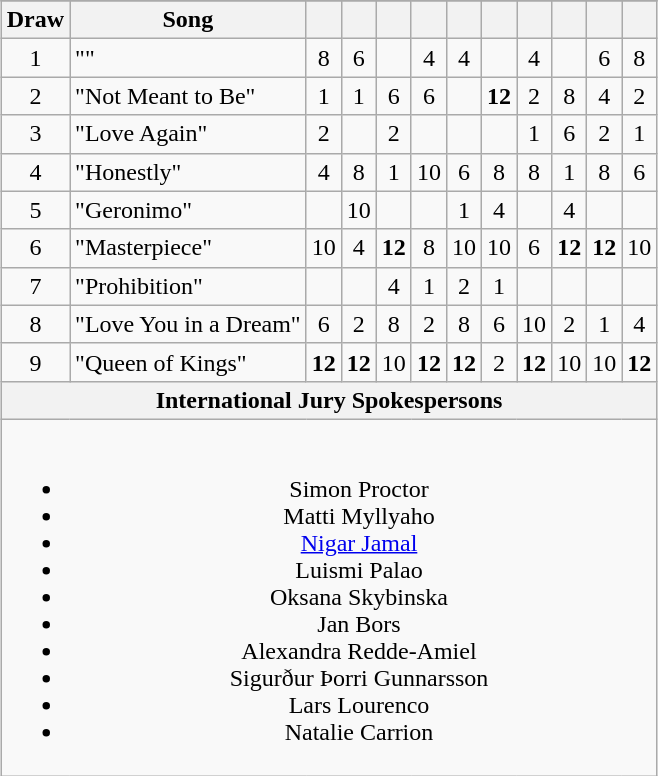<table class="wikitable collapsible" style="margin: 1em auto 1em auto; text-align:center;">
<tr>
</tr>
<tr>
<th>Draw</th>
<th>Song</th>
<th></th>
<th></th>
<th></th>
<th></th>
<th></th>
<th></th>
<th></th>
<th></th>
<th></th>
<th></th>
</tr>
<tr>
<td>1</td>
<td align="left">""</td>
<td>8</td>
<td>6</td>
<td></td>
<td>4</td>
<td>4</td>
<td></td>
<td>4</td>
<td></td>
<td>6</td>
<td>8</td>
</tr>
<tr>
<td>2</td>
<td align="left">"Not Meant to Be"</td>
<td>1</td>
<td>1</td>
<td>6</td>
<td>6</td>
<td></td>
<td><strong>12</strong></td>
<td>2</td>
<td>8</td>
<td>4</td>
<td>2</td>
</tr>
<tr>
<td>3</td>
<td align="left">"Love Again"</td>
<td>2</td>
<td></td>
<td>2</td>
<td></td>
<td></td>
<td></td>
<td>1</td>
<td>6</td>
<td>2</td>
<td>1</td>
</tr>
<tr>
<td>4</td>
<td align="left">"Honestly"</td>
<td>4</td>
<td>8</td>
<td>1</td>
<td>10</td>
<td>6</td>
<td>8</td>
<td>8</td>
<td>1</td>
<td>8</td>
<td>6</td>
</tr>
<tr>
<td>5</td>
<td align="left">"Geronimo"</td>
<td></td>
<td>10</td>
<td></td>
<td></td>
<td>1</td>
<td>4</td>
<td></td>
<td>4</td>
<td></td>
<td></td>
</tr>
<tr>
<td>6</td>
<td align="left">"Masterpiece"</td>
<td>10</td>
<td>4</td>
<td><strong>12</strong></td>
<td>8</td>
<td>10</td>
<td>10</td>
<td>6</td>
<td><strong>12</strong></td>
<td><strong>12</strong></td>
<td>10</td>
</tr>
<tr>
<td>7</td>
<td align="left">"Prohibition"</td>
<td></td>
<td></td>
<td>4</td>
<td>1</td>
<td>2</td>
<td>1</td>
<td></td>
<td></td>
<td></td>
<td></td>
</tr>
<tr>
<td>8</td>
<td align="left">"Love You in a Dream"</td>
<td>6</td>
<td>2</td>
<td>8</td>
<td>2</td>
<td>8</td>
<td>6</td>
<td>10</td>
<td>2</td>
<td>1</td>
<td>4</td>
</tr>
<tr>
<td>9</td>
<td align="left">"Queen of Kings"</td>
<td><strong>12</strong></td>
<td><strong>12</strong></td>
<td>10</td>
<td><strong>12</strong></td>
<td><strong>12</strong></td>
<td>2</td>
<td><strong>12</strong></td>
<td>10</td>
<td>10</td>
<td><strong>12</strong></td>
</tr>
<tr>
<th colspan="12">International Jury Spokespersons</th>
</tr>
<tr>
<td colspan="12"><br><ul><li>Simon Proctor</li><li>Matti Myllyaho</li><li><a href='#'>Nigar Jamal</a></li><li>Luismi Palao</li><li>Oksana Skybinska</li><li>Jan Bors</li><li>Alexandra Redde-Amiel</li><li>Sigurður Þorri Gunnarsson</li><li>Lars Lourenco</li><li>Natalie Carrion</li></ul></td>
</tr>
</table>
